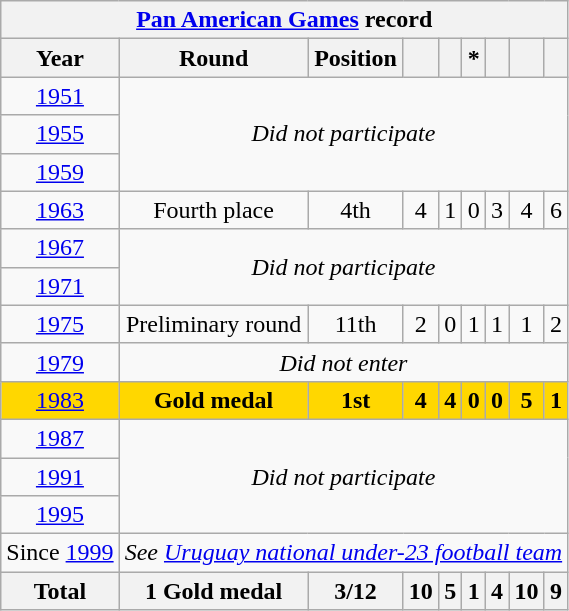<table class="wikitable" style="text-align: center;">
<tr>
<th colspan=9><a href='#'>Pan American Games</a> record</th>
</tr>
<tr>
<th>Year</th>
<th>Round</th>
<th>Position</th>
<th></th>
<th></th>
<th>*</th>
<th></th>
<th></th>
<th></th>
</tr>
<tr>
<td> <a href='#'>1951</a></td>
<td colspan=8 rowspan=3><em>Did not participate</em></td>
</tr>
<tr>
<td> <a href='#'>1955</a></td>
</tr>
<tr>
<td> <a href='#'>1959</a></td>
</tr>
<tr>
<td> <a href='#'>1963</a></td>
<td>Fourth place</td>
<td>4th</td>
<td>4</td>
<td>1</td>
<td>0</td>
<td>3</td>
<td>4</td>
<td>6</td>
</tr>
<tr>
<td> <a href='#'>1967</a></td>
<td colspan=8 rowspan=2><em>Did not participate</em></td>
</tr>
<tr>
<td> <a href='#'>1971</a></td>
</tr>
<tr>
<td> <a href='#'>1975</a></td>
<td>Preliminary round</td>
<td>11th</td>
<td>2</td>
<td>0</td>
<td>1</td>
<td>1</td>
<td>1</td>
<td>2</td>
</tr>
<tr>
<td> <a href='#'>1979</a></td>
<td colspan=8><em>Did not enter</em></td>
</tr>
<tr style="background:gold;">
<td> <a href='#'>1983</a></td>
<td><strong>Gold medal</strong></td>
<td><strong>1st</strong></td>
<td><strong>4</strong></td>
<td><strong>4</strong></td>
<td><strong>0</strong></td>
<td><strong>0</strong></td>
<td><strong>5</strong></td>
<td><strong>1</strong></td>
</tr>
<tr>
<td> <a href='#'>1987</a></td>
<td colspan=8 rowspan=3><em>Did not participate</em></td>
</tr>
<tr>
<td> <a href='#'>1991</a></td>
</tr>
<tr>
<td> <a href='#'>1995</a></td>
</tr>
<tr>
<td>Since <a href='#'>1999</a></td>
<td colspan=8><em>See <a href='#'>Uruguay national under-23 football team</a></em></td>
</tr>
<tr>
<th>Total</th>
<th>1 Gold medal</th>
<th>3/12</th>
<th>10</th>
<th>5</th>
<th>1</th>
<th>4</th>
<th>10</th>
<th>9</th>
</tr>
</table>
